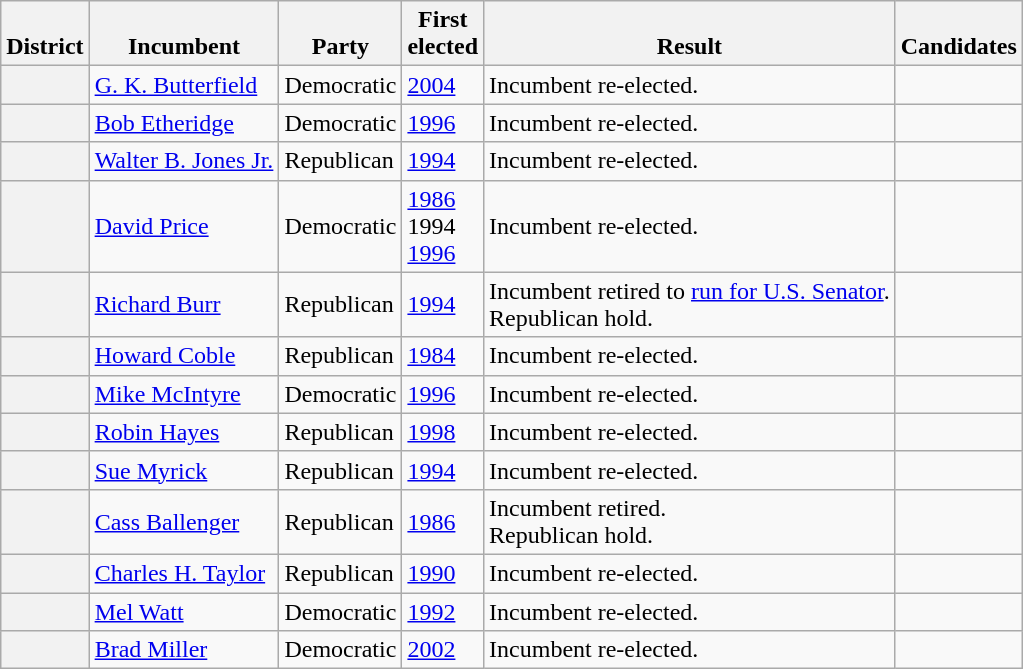<table class=wikitable>
<tr valign=bottom>
<th>District</th>
<th>Incumbent</th>
<th>Party</th>
<th>First<br>elected</th>
<th>Result</th>
<th>Candidates</th>
</tr>
<tr>
<th></th>
<td><a href='#'>G. K. Butterfield</a></td>
<td>Democratic</td>
<td><a href='#'>2004</a></td>
<td>Incumbent re-elected.</td>
<td nowrap></td>
</tr>
<tr>
<th></th>
<td><a href='#'>Bob Etheridge</a></td>
<td>Democratic</td>
<td><a href='#'>1996</a></td>
<td>Incumbent re-elected.</td>
<td nowrap></td>
</tr>
<tr>
<th></th>
<td><a href='#'>Walter B. Jones Jr.</a></td>
<td>Republican</td>
<td><a href='#'>1994</a></td>
<td>Incumbent re-elected.</td>
<td nowrap></td>
</tr>
<tr>
<th></th>
<td><a href='#'>David Price</a></td>
<td>Democratic</td>
<td><a href='#'>1986</a><br>1994 <br><a href='#'>1996</a></td>
<td>Incumbent re-elected.</td>
<td nowrap></td>
</tr>
<tr>
<th></th>
<td><a href='#'>Richard Burr</a></td>
<td>Republican</td>
<td><a href='#'>1994</a></td>
<td>Incumbent retired to <a href='#'>run for U.S. Senator</a>.<br>Republican hold.</td>
<td nowrap></td>
</tr>
<tr>
<th></th>
<td><a href='#'>Howard Coble</a></td>
<td>Republican</td>
<td><a href='#'>1984</a></td>
<td>Incumbent re-elected.</td>
<td nowrap></td>
</tr>
<tr>
<th></th>
<td><a href='#'>Mike McIntyre</a></td>
<td>Democratic</td>
<td><a href='#'>1996</a></td>
<td>Incumbent re-elected.</td>
<td nowrap></td>
</tr>
<tr>
<th></th>
<td><a href='#'>Robin Hayes</a></td>
<td>Republican</td>
<td><a href='#'>1998</a></td>
<td>Incumbent re-elected.</td>
<td nowrap></td>
</tr>
<tr>
<th></th>
<td><a href='#'>Sue Myrick</a></td>
<td>Republican</td>
<td><a href='#'>1994</a></td>
<td>Incumbent re-elected.</td>
<td nowrap></td>
</tr>
<tr>
<th></th>
<td><a href='#'>Cass Ballenger</a></td>
<td>Republican</td>
<td><a href='#'>1986</a></td>
<td>Incumbent retired.<br>Republican hold.</td>
<td nowrap></td>
</tr>
<tr>
<th></th>
<td><a href='#'>Charles H. Taylor</a></td>
<td>Republican</td>
<td><a href='#'>1990</a></td>
<td>Incumbent re-elected.</td>
<td nowrap></td>
</tr>
<tr>
<th></th>
<td><a href='#'>Mel Watt</a></td>
<td>Democratic</td>
<td><a href='#'>1992</a></td>
<td>Incumbent re-elected.</td>
<td nowrap></td>
</tr>
<tr>
<th></th>
<td><a href='#'>Brad Miller</a></td>
<td>Democratic</td>
<td><a href='#'>2002</a></td>
<td>Incumbent re-elected.</td>
<td nowrap></td>
</tr>
</table>
